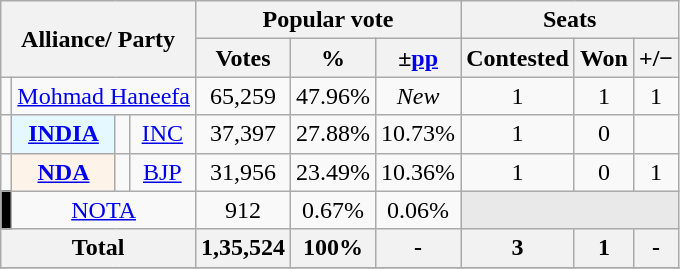<table class="wikitable sortable" style="text-align:center;">
<tr>
<th colspan="4" rowspan="2">Alliance/ Party</th>
<th colspan="3">Popular vote</th>
<th colspan="3">Seats</th>
</tr>
<tr>
<th>Votes</th>
<th>%</th>
<th>±<a href='#'>pp</a></th>
<th>Contested</th>
<th>Won</th>
<th><strong>+/−</strong></th>
</tr>
<tr>
<td></td>
<td colspan="3"><a href='#'>Mohmad Haneefa</a></td>
<td>65,259</td>
<td>47.96%</td>
<td><em>New</em></td>
<td>1</td>
<td>1</td>
<td>1</td>
</tr>
<tr>
<td></td>
<th style="background:#E5F8FF"><a href='#'>INDIA</a></th>
<td></td>
<td><a href='#'>INC</a></td>
<td>37,397</td>
<td>27.88%</td>
<td>10.73%</td>
<td>1</td>
<td>0</td>
<td></td>
</tr>
<tr>
<td></td>
<th style="background:#fef3e8"><a href='#'>NDA</a></th>
<td></td>
<td><a href='#'>BJP</a></td>
<td>31,956</td>
<td>23.49%</td>
<td>10.36%</td>
<td>1</td>
<td>0</td>
<td>1</td>
</tr>
<tr>
<td bgcolor="Black"></td>
<td colspan="3"><a href='#'>NOTA</a></td>
<td>912</td>
<td>0.67%</td>
<td>0.06%</td>
<th colspan="3" style="background-color:#E9E9E9"></th>
</tr>
<tr>
<th colspan="4">Total</th>
<th>1,35,524</th>
<th>100%</th>
<th>-</th>
<th>3</th>
<th>1</th>
<th>-</th>
</tr>
<tr>
</tr>
</table>
